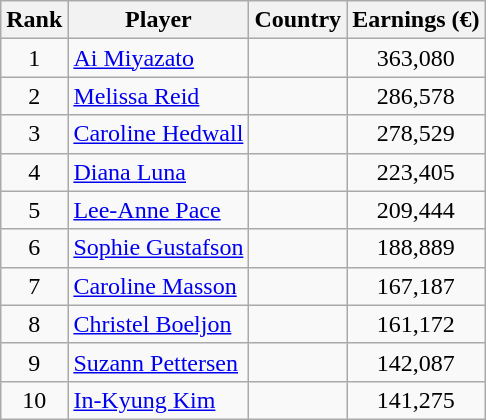<table class="wikitable">
<tr>
<th>Rank</th>
<th>Player</th>
<th>Country</th>
<th>Earnings (€)</th>
</tr>
<tr>
<td align=center>1</td>
<td><a href='#'>Ai Miyazato</a></td>
<td></td>
<td align=center>363,080</td>
</tr>
<tr>
<td align=center>2</td>
<td><a href='#'>Melissa Reid</a></td>
<td></td>
<td align=center>286,578</td>
</tr>
<tr>
<td align=center>3</td>
<td><a href='#'>Caroline Hedwall</a></td>
<td></td>
<td align=center>278,529</td>
</tr>
<tr>
<td align=center>4</td>
<td><a href='#'>Diana Luna</a></td>
<td></td>
<td align=center>223,405</td>
</tr>
<tr>
<td align=center>5</td>
<td><a href='#'>Lee-Anne Pace</a></td>
<td></td>
<td align=center>209,444</td>
</tr>
<tr>
<td align=center>6</td>
<td><a href='#'>Sophie Gustafson</a></td>
<td></td>
<td align=center>188,889</td>
</tr>
<tr>
<td align=center>7</td>
<td><a href='#'>Caroline Masson</a></td>
<td></td>
<td align=center>167,187</td>
</tr>
<tr>
<td align=center>8</td>
<td><a href='#'>Christel Boeljon</a></td>
<td></td>
<td align=center>161,172</td>
</tr>
<tr>
<td align=center>9</td>
<td><a href='#'>Suzann Pettersen</a></td>
<td></td>
<td align=center>142,087</td>
</tr>
<tr>
<td align=center>10</td>
<td><a href='#'>In-Kyung Kim</a></td>
<td></td>
<td align=center>141,275</td>
</tr>
</table>
